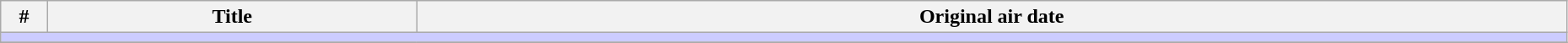<table class="wikitable" width="98%">
<tr>
<th width="3%">#</th>
<th>Title</th>
<th>Original air date</th>
</tr>
<tr>
<td colspan="3" bgcolor="#CCF"></td>
</tr>
<tr>
</tr>
</table>
